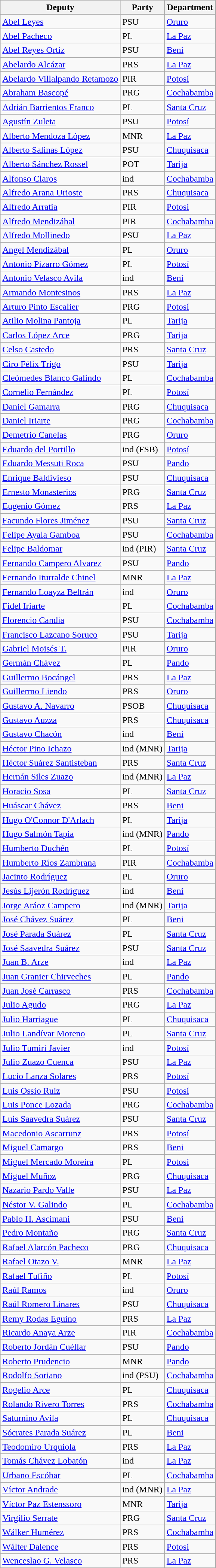<table class="wikitable">
<tr>
<th>Deputy</th>
<th>Party</th>
<th>Department</th>
</tr>
<tr>
<td><a href='#'>Abel Leyes</a></td>
<td>PSU</td>
<td><a href='#'>Oruro</a></td>
</tr>
<tr>
<td><a href='#'>Abel Pacheco</a></td>
<td>PL</td>
<td><a href='#'>La Paz</a></td>
</tr>
<tr>
<td><a href='#'>Abel Reyes Ortiz</a></td>
<td>PSU</td>
<td><a href='#'>Beni</a></td>
</tr>
<tr>
<td><a href='#'>Abelardo Alcázar</a></td>
<td>PRS</td>
<td><a href='#'>La Paz</a></td>
</tr>
<tr>
<td><a href='#'>Abelardo Villalpando Retamozo</a></td>
<td>PIR</td>
<td><a href='#'>Potosí</a></td>
</tr>
<tr>
<td><a href='#'>Abraham Bascopé</a></td>
<td>PRG</td>
<td><a href='#'>Cochabamba</a></td>
</tr>
<tr>
<td><a href='#'>Adrián Barrientos Franco</a></td>
<td>PL</td>
<td><a href='#'>Santa Cruz</a></td>
</tr>
<tr>
<td><a href='#'>Agustín Zuleta</a></td>
<td>PSU</td>
<td><a href='#'>Potosí</a></td>
</tr>
<tr>
<td><a href='#'>Alberto Mendoza López</a></td>
<td>MNR</td>
<td><a href='#'>La Paz</a></td>
</tr>
<tr>
<td><a href='#'>Alberto Salinas López</a></td>
<td>PSU</td>
<td><a href='#'>Chuquisaca</a></td>
</tr>
<tr>
<td><a href='#'>Alberto Sánchez Rossel</a></td>
<td>POT</td>
<td><a href='#'>Tarija</a></td>
</tr>
<tr>
<td><a href='#'>Alfonso Claros</a></td>
<td>ind</td>
<td><a href='#'>Cochabamba</a></td>
</tr>
<tr>
<td><a href='#'>Alfredo Arana Urioste</a></td>
<td>PRS</td>
<td><a href='#'>Chuquisaca</a></td>
</tr>
<tr>
<td><a href='#'>Alfredo Arratia</a></td>
<td>PIR</td>
<td><a href='#'>Potosí</a></td>
</tr>
<tr>
<td><a href='#'>Alfredo Mendizábal</a></td>
<td>PIR</td>
<td><a href='#'>Cochabamba</a></td>
</tr>
<tr>
<td><a href='#'>Alfredo Mollinedo</a></td>
<td>PSU</td>
<td><a href='#'>La Paz</a></td>
</tr>
<tr>
<td><a href='#'>Angel Mendizábal</a></td>
<td>PL</td>
<td><a href='#'>Oruro</a></td>
</tr>
<tr>
<td><a href='#'>Antonio Pizarro Gómez</a></td>
<td>PL</td>
<td><a href='#'>Potosí</a></td>
</tr>
<tr>
<td><a href='#'>Antonio Velasco Avila</a></td>
<td>ind</td>
<td><a href='#'>Beni</a></td>
</tr>
<tr>
<td><a href='#'>Armando Montesinos</a></td>
<td>PRS</td>
<td><a href='#'>La Paz</a></td>
</tr>
<tr>
<td><a href='#'>Arturo Pinto Escalier</a></td>
<td>PRG</td>
<td><a href='#'>Potosí</a></td>
</tr>
<tr>
<td><a href='#'>Atilio Molina Pantoja</a></td>
<td>PL</td>
<td><a href='#'>Tarija</a></td>
</tr>
<tr>
<td><a href='#'>Carlos López Arce</a></td>
<td>PRG</td>
<td><a href='#'>Tarija</a></td>
</tr>
<tr>
<td><a href='#'>Celso Castedo</a></td>
<td>PRS</td>
<td><a href='#'>Santa Cruz</a></td>
</tr>
<tr>
<td><a href='#'>Ciro Félix Trigo</a></td>
<td>PSU</td>
<td><a href='#'>Tarija</a></td>
</tr>
<tr>
<td><a href='#'>Cleómedes Blanco Galindo</a></td>
<td>PL</td>
<td><a href='#'>Cochabamba</a></td>
</tr>
<tr>
<td><a href='#'>Cornelio Fernández</a></td>
<td>PL</td>
<td><a href='#'>Potosí</a></td>
</tr>
<tr>
<td><a href='#'>Daniel Gamarra</a></td>
<td>PRG</td>
<td><a href='#'>Chuquisaca</a></td>
</tr>
<tr>
<td><a href='#'>Daniel Iriarte</a></td>
<td>PRG</td>
<td><a href='#'>Cochabamba</a></td>
</tr>
<tr>
<td><a href='#'>Demetrio Canelas</a></td>
<td>PRG</td>
<td><a href='#'>Oruro</a></td>
</tr>
<tr>
<td><a href='#'>Eduardo del Portillo</a></td>
<td>ind (FSB)</td>
<td><a href='#'>Potosí</a></td>
</tr>
<tr>
<td><a href='#'>Eduardo Messuti Roca</a></td>
<td>PSU</td>
<td><a href='#'>Pando</a></td>
</tr>
<tr>
<td><a href='#'>Enrique Baldivieso</a></td>
<td>PSU</td>
<td><a href='#'>Chuquisaca</a></td>
</tr>
<tr>
<td><a href='#'>Ernesto Monasterios</a></td>
<td>PRG</td>
<td><a href='#'>Santa Cruz</a></td>
</tr>
<tr>
<td><a href='#'>Eugenio Gómez</a></td>
<td>PRS</td>
<td><a href='#'>La Paz</a></td>
</tr>
<tr>
<td><a href='#'>Facundo Flores Jiménez</a></td>
<td>PSU</td>
<td><a href='#'>Santa Cruz</a></td>
</tr>
<tr>
<td><a href='#'>Felipe Ayala Gamboa</a></td>
<td>PSU</td>
<td><a href='#'>Cochabamba</a></td>
</tr>
<tr>
<td><a href='#'>Felipe Baldomar</a></td>
<td>ind (PIR)</td>
<td><a href='#'>Santa Cruz</a></td>
</tr>
<tr>
<td><a href='#'>Fernando Campero Alvarez</a></td>
<td>PSU</td>
<td><a href='#'>Pando</a></td>
</tr>
<tr>
<td><a href='#'>Fernando Iturralde Chinel</a></td>
<td>MNR</td>
<td><a href='#'>La Paz</a></td>
</tr>
<tr>
<td><a href='#'>Fernando Loayza Beltrán</a></td>
<td>ind</td>
<td><a href='#'>Oruro</a></td>
</tr>
<tr>
<td><a href='#'>Fidel Iriarte</a></td>
<td>PL</td>
<td><a href='#'>Cochabamba</a></td>
</tr>
<tr>
<td><a href='#'>Florencio Candia</a></td>
<td>PSU</td>
<td><a href='#'>Cochabamba</a></td>
</tr>
<tr>
<td><a href='#'>Francisco Lazcano Soruco</a></td>
<td>PSU</td>
<td><a href='#'>Tarija</a></td>
</tr>
<tr>
<td><a href='#'>Gabriel Moisés T.</a></td>
<td>PIR</td>
<td><a href='#'>Oruro</a></td>
</tr>
<tr>
<td><a href='#'>Germán Chávez</a></td>
<td>PL</td>
<td><a href='#'>Pando</a></td>
</tr>
<tr>
<td><a href='#'>Guillermo Bocángel</a></td>
<td>PRS</td>
<td><a href='#'>La Paz</a></td>
</tr>
<tr>
<td><a href='#'>Guillermo Liendo</a></td>
<td>PRS</td>
<td><a href='#'>Oruro</a></td>
</tr>
<tr>
<td><a href='#'>Gustavo A. Navarro</a></td>
<td>PSOB</td>
<td><a href='#'>Chuquisaca</a></td>
</tr>
<tr>
<td><a href='#'>Gustavo Auzza</a></td>
<td>PRS</td>
<td><a href='#'>Chuquisaca</a></td>
</tr>
<tr>
<td><a href='#'>Gustavo Chacón</a></td>
<td>ind</td>
<td><a href='#'>Beni</a></td>
</tr>
<tr>
<td><a href='#'>Héctor Pino Ichazo</a></td>
<td>ind (MNR)</td>
<td><a href='#'>Tarija</a></td>
</tr>
<tr>
<td><a href='#'>Héctor Suárez Santisteban</a></td>
<td>PRS</td>
<td><a href='#'>Santa Cruz</a></td>
</tr>
<tr>
<td><a href='#'>Hernán Siles Zuazo</a></td>
<td>ind (MNR)</td>
<td><a href='#'>La Paz</a></td>
</tr>
<tr>
<td><a href='#'>Horacio Sosa</a></td>
<td>PL</td>
<td><a href='#'>Santa Cruz</a></td>
</tr>
<tr>
<td><a href='#'>Huáscar Chávez</a></td>
<td>PRS</td>
<td><a href='#'>Beni</a></td>
</tr>
<tr>
<td><a href='#'>Hugo O'Connor D'Arlach</a></td>
<td>PL</td>
<td><a href='#'>Tarija</a></td>
</tr>
<tr>
<td><a href='#'>Hugo Salmón Tapia</a></td>
<td>ind (MNR)</td>
<td><a href='#'>Pando</a></td>
</tr>
<tr>
<td><a href='#'>Humberto Duchén</a></td>
<td>PL</td>
<td><a href='#'>Potosí</a></td>
</tr>
<tr>
<td><a href='#'>Humberto Ríos Zambrana</a></td>
<td>PIR</td>
<td><a href='#'>Cochabamba</a></td>
</tr>
<tr>
<td><a href='#'>Jacinto Rodríguez</a></td>
<td>PL</td>
<td><a href='#'>Oruro</a></td>
</tr>
<tr>
<td><a href='#'>Jesús Lijerón Rodríguez</a></td>
<td>ind</td>
<td><a href='#'>Beni</a></td>
</tr>
<tr>
<td><a href='#'>Jorge Aráoz Campero</a></td>
<td>ind (MNR)</td>
<td><a href='#'>Tarija</a></td>
</tr>
<tr>
<td><a href='#'>José Chávez Suárez</a></td>
<td>PL</td>
<td><a href='#'>Beni</a></td>
</tr>
<tr>
<td><a href='#'>José Parada Suárez</a></td>
<td>PL</td>
<td><a href='#'>Santa Cruz</a></td>
</tr>
<tr>
<td><a href='#'>José Saavedra Suárez</a></td>
<td>PSU</td>
<td><a href='#'>Santa Cruz</a></td>
</tr>
<tr>
<td><a href='#'>Juan B. Arze</a></td>
<td>ind</td>
<td><a href='#'>La Paz</a></td>
</tr>
<tr>
<td><a href='#'>Juan Granier Chirveches</a></td>
<td>PL</td>
<td><a href='#'>Pando</a></td>
</tr>
<tr>
<td><a href='#'>Juan José Carrasco</a></td>
<td>PRS</td>
<td><a href='#'>Cochabamba</a></td>
</tr>
<tr>
<td><a href='#'>Julio Agudo</a></td>
<td>PRG</td>
<td><a href='#'>La Paz</a></td>
</tr>
<tr>
<td><a href='#'>Julio Harriague</a></td>
<td>PL</td>
<td><a href='#'>Chuquisaca</a></td>
</tr>
<tr>
<td><a href='#'>Julio Landívar Moreno</a></td>
<td>PL</td>
<td><a href='#'>Santa Cruz</a></td>
</tr>
<tr>
<td><a href='#'>Julio Tumiri Javier</a></td>
<td>ind</td>
<td><a href='#'>Potosí</a></td>
</tr>
<tr>
<td><a href='#'>Julio Zuazo Cuenca</a></td>
<td>PSU</td>
<td><a href='#'>La Paz</a></td>
</tr>
<tr>
<td><a href='#'>Lucio Lanza Solares</a></td>
<td>PRS</td>
<td><a href='#'>Potosí</a></td>
</tr>
<tr>
<td><a href='#'>Luis Ossio Ruiz</a></td>
<td>PSU</td>
<td><a href='#'>Potosí</a></td>
</tr>
<tr>
<td><a href='#'>Luis Ponce Lozada</a></td>
<td>PRG</td>
<td><a href='#'>Cochabamba</a></td>
</tr>
<tr>
<td><a href='#'>Luis Saavedra Suárez</a></td>
<td>PSU</td>
<td><a href='#'>Santa Cruz</a></td>
</tr>
<tr>
<td><a href='#'>Macedonio Ascarrunz</a></td>
<td>PRS</td>
<td><a href='#'>Potosí</a></td>
</tr>
<tr>
<td><a href='#'>Miguel Camargo</a></td>
<td>PRS</td>
<td><a href='#'>Beni</a></td>
</tr>
<tr>
<td><a href='#'>Miguel Mercado Moreira</a></td>
<td>PL</td>
<td><a href='#'>Potosí</a></td>
</tr>
<tr>
<td><a href='#'>Miguel Muñoz</a></td>
<td>PRG</td>
<td><a href='#'>Chuquisaca</a></td>
</tr>
<tr>
<td><a href='#'>Nazario Pardo Valle</a></td>
<td>PSU</td>
<td><a href='#'>La Paz</a></td>
</tr>
<tr>
<td><a href='#'>Néstor V. Galindo</a></td>
<td>PL</td>
<td><a href='#'>Cochabamba</a></td>
</tr>
<tr>
<td><a href='#'>Pablo H. Ascimani</a></td>
<td>PSU</td>
<td><a href='#'>Beni</a></td>
</tr>
<tr>
<td><a href='#'>Pedro Montaño</a></td>
<td>PRG</td>
<td><a href='#'>Santa Cruz</a></td>
</tr>
<tr>
<td><a href='#'>Rafael Alarcón Pacheco</a></td>
<td>PRG</td>
<td><a href='#'>Chuquisaca</a></td>
</tr>
<tr>
<td><a href='#'>Rafael Otazo V.</a></td>
<td>MNR</td>
<td><a href='#'>La Paz</a></td>
</tr>
<tr>
<td><a href='#'>Rafael Tufiño</a></td>
<td>PL</td>
<td><a href='#'>Potosí</a></td>
</tr>
<tr>
<td><a href='#'>Raúl Ramos</a></td>
<td>ind</td>
<td><a href='#'>Oruro</a></td>
</tr>
<tr>
<td><a href='#'>Raúl Romero Linares</a></td>
<td>PSU</td>
<td><a href='#'>Chuquisaca</a></td>
</tr>
<tr>
<td><a href='#'>Remy Rodas Eguino</a></td>
<td>PRS</td>
<td><a href='#'>La Paz</a></td>
</tr>
<tr>
<td><a href='#'>Ricardo Anaya Arze</a></td>
<td>PIR</td>
<td><a href='#'>Cochabamba</a></td>
</tr>
<tr>
<td><a href='#'>Roberto Jordán Cuéllar</a></td>
<td>PSU</td>
<td><a href='#'>Pando</a></td>
</tr>
<tr>
<td><a href='#'>Roberto Prudencio</a></td>
<td>MNR</td>
<td><a href='#'>Pando</a></td>
</tr>
<tr>
<td><a href='#'>Rodolfo Soriano</a></td>
<td>ind (PSU)</td>
<td><a href='#'>Cochabamba</a></td>
</tr>
<tr>
<td><a href='#'>Rogelio Arce</a></td>
<td>PL</td>
<td><a href='#'>Chuquisaca</a></td>
</tr>
<tr>
<td><a href='#'>Rolando Rivero Torres</a></td>
<td>PRS</td>
<td><a href='#'>Cochabamba</a></td>
</tr>
<tr>
<td><a href='#'>Saturnino Avila</a></td>
<td>PL</td>
<td><a href='#'>Chuquisaca</a></td>
</tr>
<tr>
<td><a href='#'>Sócrates Parada Suárez</a></td>
<td>PL</td>
<td><a href='#'>Beni</a></td>
</tr>
<tr>
<td><a href='#'>Teodomiro Urquiola</a></td>
<td>PRS</td>
<td><a href='#'>La Paz</a></td>
</tr>
<tr>
<td><a href='#'>Tomás Chávez Lobatón</a></td>
<td>ind</td>
<td><a href='#'>La Paz</a></td>
</tr>
<tr>
<td><a href='#'>Urbano Escóbar</a></td>
<td>PL</td>
<td><a href='#'>Cochabamba</a></td>
</tr>
<tr>
<td><a href='#'>Víctor Andrade</a></td>
<td>ind (MNR)</td>
<td><a href='#'>La Paz</a></td>
</tr>
<tr>
<td><a href='#'>Víctor Paz Estenssoro</a></td>
<td>MNR</td>
<td><a href='#'>Tarija</a></td>
</tr>
<tr>
<td><a href='#'>Virgilio Serrate</a></td>
<td>PRG</td>
<td><a href='#'>Santa Cruz</a></td>
</tr>
<tr>
<td><a href='#'>Wálker Humérez</a></td>
<td>PRS</td>
<td><a href='#'>Cochabamba</a></td>
</tr>
<tr>
<td><a href='#'>Wálter Dalence</a></td>
<td>PRS</td>
<td><a href='#'>Potosí</a></td>
</tr>
<tr>
<td><a href='#'>Wenceslao G. Velasco</a></td>
<td>PRS</td>
<td><a href='#'>La Paz</a></td>
</tr>
</table>
